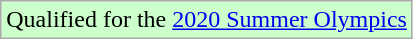<table class="wikitable">
<tr bgcolor=#ccffcc>
<td>Qualified for the <a href='#'>2020 Summer Olympics</a></td>
</tr>
</table>
